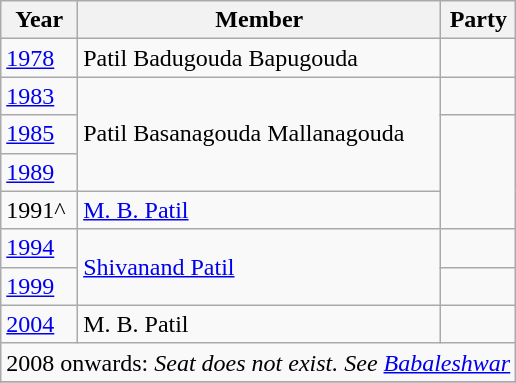<table class="wikitable sortable">
<tr>
<th>Year</th>
<th>Member</th>
<th colspan="2">Party</th>
</tr>
<tr>
<td><a href='#'>1978</a></td>
<td>Patil Badugouda Bapugouda</td>
<td></td>
</tr>
<tr>
<td><a href='#'>1983</a></td>
<td rowspan=3>Patil Basanagouda Mallanagouda</td>
<td></td>
</tr>
<tr>
<td><a href='#'>1985</a></td>
</tr>
<tr>
<td><a href='#'>1989</a></td>
</tr>
<tr>
<td>1991^</td>
<td><a href='#'>M. B. Patil</a></td>
</tr>
<tr>
<td><a href='#'>1994</a></td>
<td rowspan=2><a href='#'>Shivanand Patil</a></td>
<td></td>
</tr>
<tr>
<td><a href='#'>1999</a></td>
<td></td>
</tr>
<tr>
<td><a href='#'>2004</a></td>
<td>M. B. Patil</td>
<td></td>
</tr>
<tr>
<td colspan=4 align=center>2008 onwards: <em>Seat does not exist. See <a href='#'>Babaleshwar</a></em></td>
</tr>
<tr>
</tr>
</table>
